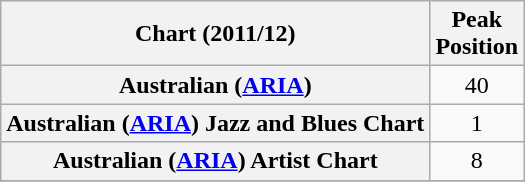<table class="wikitable sortable plainrowheaders" style="text-align:center">
<tr>
<th scope="col">Chart (2011/12)</th>
<th scope="col">Peak<br>Position</th>
</tr>
<tr>
<th scope="row">Australian (<a href='#'>ARIA</a>)</th>
<td>40</td>
</tr>
<tr>
<th scope="row">Australian (<a href='#'>ARIA</a>) Jazz and Blues Chart</th>
<td>1</td>
</tr>
<tr>
<th scope="row">Australian (<a href='#'>ARIA</a>) Artist  Chart</th>
<td>8</td>
</tr>
<tr>
</tr>
</table>
